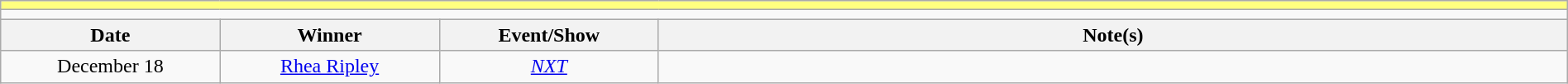<table class="wikitable" style="text-align:center; width:100%;">
<tr style="background:#FFFF80;">
<td colspan="4"></td>
</tr>
<tr>
<td colspan="4"><strong></strong></td>
</tr>
<tr>
<th width=14%>Date</th>
<th width=14%>Winner</th>
<th width=14%>Event/Show</th>
<th width=58%>Note(s)</th>
</tr>
<tr>
<td>December 18</td>
<td><a href='#'>Rhea Ripley</a></td>
<td><em><a href='#'>NXT</a></em></td>
<td></td>
</tr>
</table>
